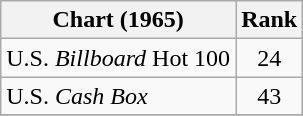<table class="wikitable">
<tr>
<th>Chart (1965)</th>
<th style="text-align:center;">Rank</th>
</tr>
<tr>
<td>U.S. <em>Billboard</em> Hot 100</td>
<td style="text-align:center;">24</td>
</tr>
<tr>
<td>U.S. <em>Cash Box</em> </td>
<td style="text-align:center;">43</td>
</tr>
<tr>
</tr>
</table>
